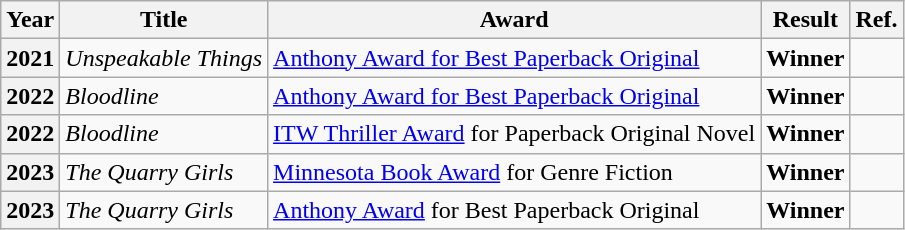<table class="wikitable">
<tr>
<th>Year</th>
<th>Title</th>
<th>Award</th>
<th>Result</th>
<th>Ref.</th>
</tr>
<tr>
<th>2021</th>
<td><em>Unspeakable Things</em></td>
<td><a href='#'>Anthony Award for Best Paperback Original</a></td>
<td><strong>Winner</strong></td>
<td></td>
</tr>
<tr>
<th>2022</th>
<td><em>Bloodline</em></td>
<td><a href='#'>Anthony Award for Best Paperback Original</a></td>
<td><strong>Winner</strong></td>
<td></td>
</tr>
<tr>
<th>2022</th>
<td><em>Bloodline</em></td>
<td><a href='#'>ITW Thriller Award</a> for Paperback Original Novel</td>
<td><strong>Winner</strong></td>
<td></td>
</tr>
<tr>
<th>2023</th>
<td><em>The Quarry Girls</em></td>
<td><a href='#'>Minnesota Book Award</a> for Genre Fiction</td>
<td><strong>Winner</strong></td>
<td></td>
</tr>
<tr>
<th>2023</th>
<td><em>The Quarry Girls</em></td>
<td><a href='#'>Anthony Award</a> for Best Paperback Original</td>
<td><strong>Winner</strong></td>
<td></td>
</tr>
</table>
